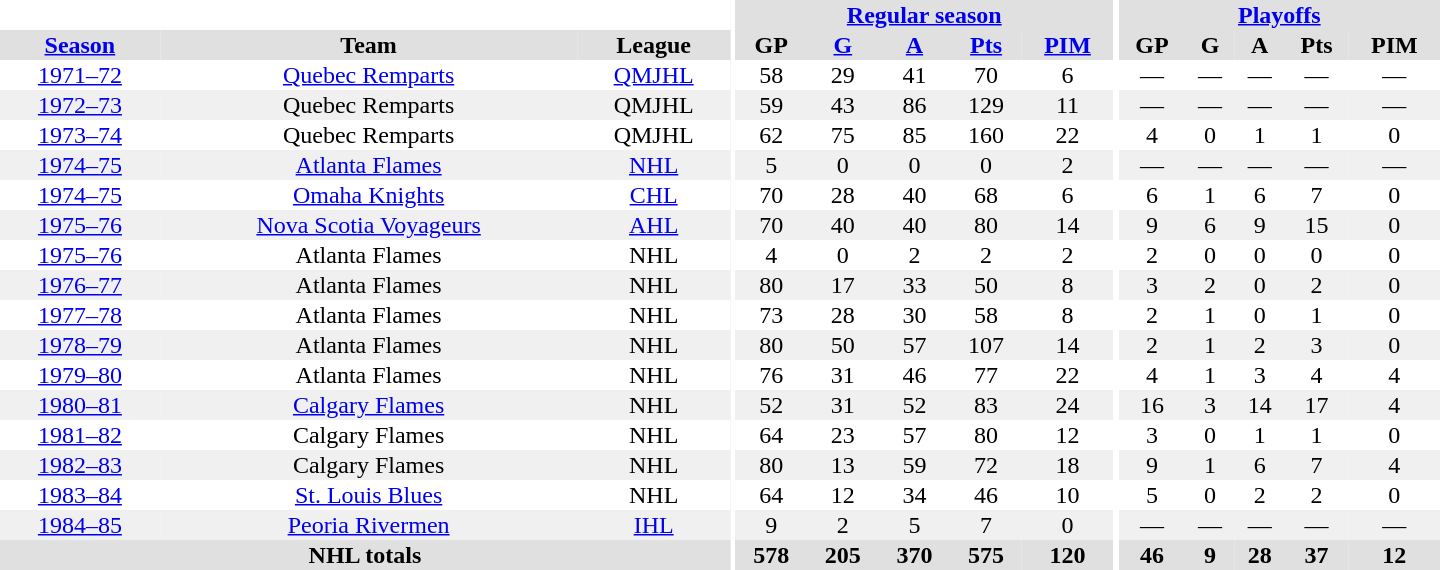<table border="0" cellpadding="1" cellspacing="0" style="text-align:center; width:60em">
<tr bgcolor="#e0e0e0">
<th colspan="3" bgcolor="#ffffff"></th>
<th rowspan="100" bgcolor="#ffffff"></th>
<th colspan="5"><a href='#'>Regular season</a></th>
<th rowspan="100" bgcolor="#ffffff"></th>
<th colspan="5"><a href='#'>Playoffs</a></th>
</tr>
<tr bgcolor="#e0e0e0">
<th><a href='#'>Season</a></th>
<th>Team</th>
<th>League</th>
<th>GP</th>
<th><a href='#'>G</a></th>
<th><a href='#'>A</a></th>
<th><a href='#'>Pts</a></th>
<th><a href='#'>PIM</a></th>
<th>GP</th>
<th>G</th>
<th>A</th>
<th>Pts</th>
<th>PIM</th>
</tr>
<tr>
<td><a href='#'>1971–72</a></td>
<td><a href='#'>Quebec Remparts</a></td>
<td><a href='#'>QMJHL</a></td>
<td>58</td>
<td>29</td>
<td>41</td>
<td>70</td>
<td>6</td>
<td>—</td>
<td>—</td>
<td>—</td>
<td>—</td>
<td>—</td>
</tr>
<tr bgcolor="#f0f0f0">
<td><a href='#'>1972–73</a></td>
<td>Quebec Remparts</td>
<td>QMJHL</td>
<td>59</td>
<td>43</td>
<td>86</td>
<td>129</td>
<td>11</td>
<td>—</td>
<td>—</td>
<td>—</td>
<td>—</td>
<td>—</td>
</tr>
<tr>
<td><a href='#'>1973–74</a></td>
<td>Quebec Remparts</td>
<td>QMJHL</td>
<td>62</td>
<td>75</td>
<td>85</td>
<td>160</td>
<td>22</td>
<td>4</td>
<td>0</td>
<td>1</td>
<td>1</td>
<td>0</td>
</tr>
<tr bgcolor="#f0f0f0">
<td><a href='#'>1974–75</a></td>
<td><a href='#'>Atlanta Flames</a></td>
<td><a href='#'>NHL</a></td>
<td>5</td>
<td>0</td>
<td>0</td>
<td>0</td>
<td>2</td>
<td>—</td>
<td>—</td>
<td>—</td>
<td>—</td>
<td>—</td>
</tr>
<tr>
<td><a href='#'>1974–75</a></td>
<td><a href='#'>Omaha Knights</a></td>
<td><a href='#'>CHL</a></td>
<td>70</td>
<td>28</td>
<td>40</td>
<td>68</td>
<td>6</td>
<td>6</td>
<td>1</td>
<td>6</td>
<td>7</td>
<td>0</td>
</tr>
<tr bgcolor="#f0f0f0">
<td><a href='#'>1975–76</a></td>
<td><a href='#'>Nova Scotia Voyageurs</a></td>
<td><a href='#'>AHL</a></td>
<td>70</td>
<td>40</td>
<td>40</td>
<td>80</td>
<td>14</td>
<td>9</td>
<td>6</td>
<td>9</td>
<td>15</td>
<td>0</td>
</tr>
<tr>
<td><a href='#'>1975–76</a></td>
<td>Atlanta Flames</td>
<td>NHL</td>
<td>4</td>
<td>0</td>
<td>2</td>
<td>2</td>
<td>2</td>
<td>2</td>
<td>0</td>
<td>0</td>
<td>0</td>
<td>0</td>
</tr>
<tr bgcolor="#f0f0f0">
<td><a href='#'>1976–77</a></td>
<td>Atlanta Flames</td>
<td>NHL</td>
<td>80</td>
<td>17</td>
<td>33</td>
<td>50</td>
<td>8</td>
<td>3</td>
<td>2</td>
<td>0</td>
<td>2</td>
<td>0</td>
</tr>
<tr>
<td><a href='#'>1977–78</a></td>
<td>Atlanta Flames</td>
<td>NHL</td>
<td>73</td>
<td>28</td>
<td>30</td>
<td>58</td>
<td>8</td>
<td>2</td>
<td>1</td>
<td>0</td>
<td>1</td>
<td>0</td>
</tr>
<tr bgcolor="#f0f0f0">
<td><a href='#'>1978–79</a></td>
<td>Atlanta Flames</td>
<td>NHL</td>
<td>80</td>
<td>50</td>
<td>57</td>
<td>107</td>
<td>14</td>
<td>2</td>
<td>1</td>
<td>2</td>
<td>3</td>
<td>0</td>
</tr>
<tr>
<td><a href='#'>1979–80</a></td>
<td>Atlanta Flames</td>
<td>NHL</td>
<td>76</td>
<td>31</td>
<td>46</td>
<td>77</td>
<td>22</td>
<td>4</td>
<td>1</td>
<td>3</td>
<td>4</td>
<td>4</td>
</tr>
<tr bgcolor="#f0f0f0">
<td><a href='#'>1980–81</a></td>
<td><a href='#'>Calgary Flames</a></td>
<td>NHL</td>
<td>52</td>
<td>31</td>
<td>52</td>
<td>83</td>
<td>24</td>
<td>16</td>
<td>3</td>
<td>14</td>
<td>17</td>
<td>4</td>
</tr>
<tr>
<td><a href='#'>1981–82</a></td>
<td>Calgary Flames</td>
<td>NHL</td>
<td>64</td>
<td>23</td>
<td>57</td>
<td>80</td>
<td>12</td>
<td>3</td>
<td>0</td>
<td>1</td>
<td>1</td>
<td>0</td>
</tr>
<tr bgcolor="#f0f0f0">
<td><a href='#'>1982–83</a></td>
<td>Calgary Flames</td>
<td>NHL</td>
<td>80</td>
<td>13</td>
<td>59</td>
<td>72</td>
<td>18</td>
<td>9</td>
<td>1</td>
<td>6</td>
<td>7</td>
<td>4</td>
</tr>
<tr>
<td><a href='#'>1983–84</a></td>
<td><a href='#'>St. Louis Blues</a></td>
<td>NHL</td>
<td>64</td>
<td>12</td>
<td>34</td>
<td>46</td>
<td>10</td>
<td>5</td>
<td>0</td>
<td>2</td>
<td>2</td>
<td>0</td>
</tr>
<tr bgcolor="#f0f0f0">
<td><a href='#'>1984–85</a></td>
<td><a href='#'>Peoria Rivermen</a></td>
<td><a href='#'>IHL</a></td>
<td>9</td>
<td>2</td>
<td>5</td>
<td>7</td>
<td>0</td>
<td>—</td>
<td>—</td>
<td>—</td>
<td>—</td>
<td>—</td>
</tr>
<tr bgcolor="#e0e0e0">
<th colspan="3">NHL totals</th>
<th>578</th>
<th>205</th>
<th>370</th>
<th>575</th>
<th>120</th>
<th>46</th>
<th>9</th>
<th>28</th>
<th>37</th>
<th>12</th>
</tr>
</table>
